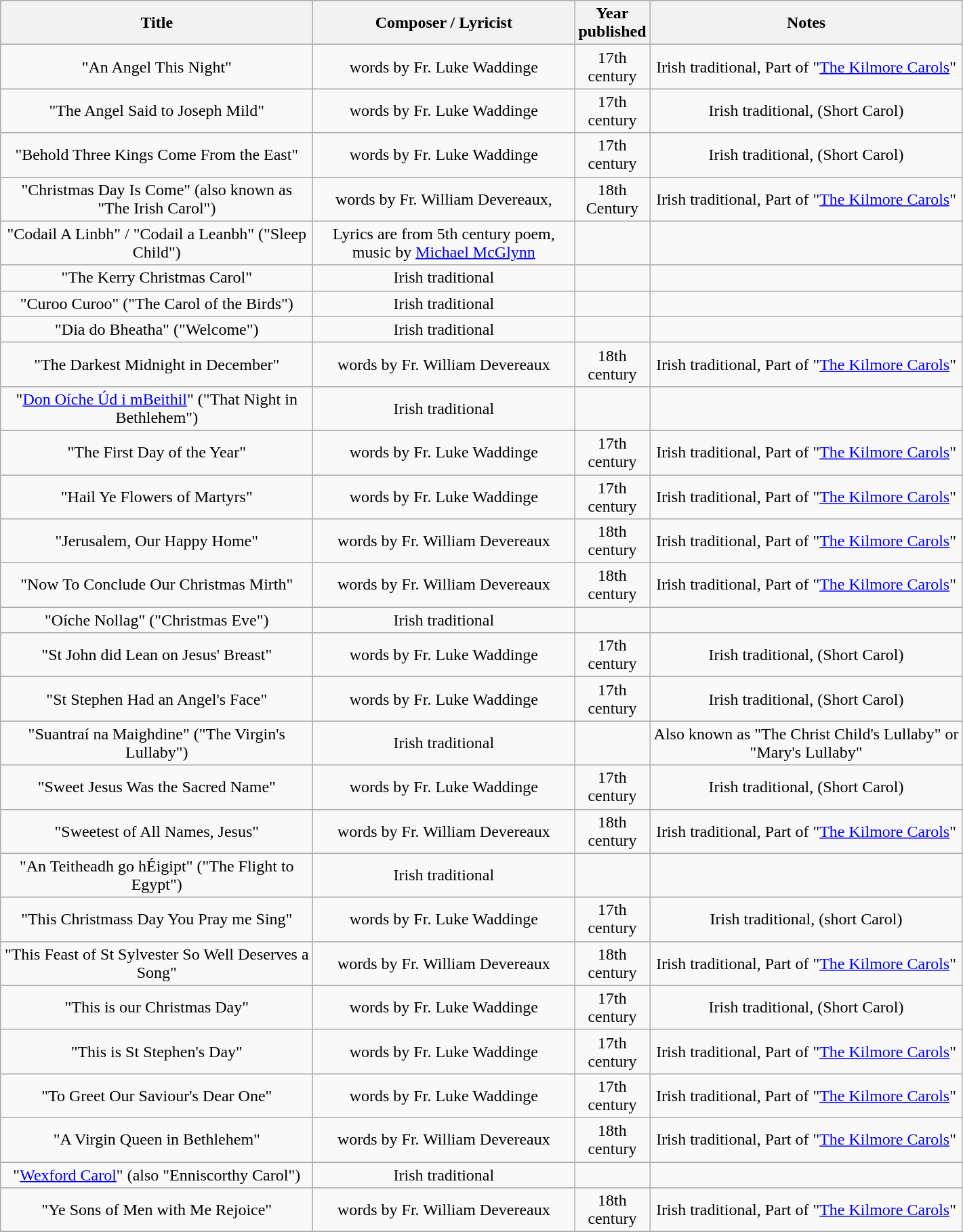<table class="wikitable" style="text-align:center;">
<tr>
<th width="300">Title</th>
<th width="250">Composer / Lyricist</th>
<th width="20">Year published</th>
<th width="300">Notes</th>
</tr>
<tr>
<td>"An Angel This Night"</td>
<td>words by Fr. Luke Waddinge</td>
<td>17th century</td>
<td>Irish traditional, Part of "<a href='#'>The Kilmore Carols</a>"</td>
</tr>
<tr>
<td>"The Angel Said to Joseph Mild"</td>
<td>words by Fr. Luke Waddinge</td>
<td>17th century</td>
<td>Irish traditional, (Short Carol)</td>
</tr>
<tr>
<td>"Behold Three Kings Come From the East"</td>
<td>words by Fr. Luke Waddinge</td>
<td>17th century</td>
<td>Irish traditional, (Short Carol)</td>
</tr>
<tr>
<td>"Christmas Day Is Come" (also known as "The Irish Carol")</td>
<td>words by Fr. William Devereaux,</td>
<td>18th Century</td>
<td>Irish traditional, Part of "<a href='#'>The Kilmore Carols</a>"</td>
</tr>
<tr>
<td>"Codail A Linbh" / "Codail a Leanbh" ("Sleep Child")</td>
<td>Lyrics are from 5th century poem, music by <a href='#'>Michael McGlynn</a></td>
<td></td>
<td></td>
</tr>
<tr>
<td>"The Kerry Christmas Carol"</td>
<td>Irish traditional</td>
<td></td>
<td></td>
</tr>
<tr>
<td>"Curoo Curoo" ("The Carol of the Birds")</td>
<td>Irish traditional</td>
<td></td>
<td></td>
</tr>
<tr>
<td>"Dia do Bheatha" ("Welcome")</td>
<td>Irish traditional</td>
<td></td>
<td></td>
</tr>
<tr>
<td>"The Darkest Midnight in December"</td>
<td>words by Fr. William Devereaux</td>
<td>18th century</td>
<td>Irish traditional, Part of "<a href='#'>The Kilmore Carols</a>"</td>
</tr>
<tr>
<td>"<a href='#'>Don Oíche Úd i mBeithil</a>" ("That Night in Bethlehem")</td>
<td>Irish traditional</td>
<td></td>
<td></td>
</tr>
<tr>
<td>"The First Day of the Year"</td>
<td>words by Fr. Luke Waddinge</td>
<td>17th century</td>
<td>Irish traditional, Part of "<a href='#'>The Kilmore Carols</a>"</td>
</tr>
<tr>
<td>"Hail Ye Flowers of Martyrs"</td>
<td>words by Fr. Luke Waddinge</td>
<td>17th century</td>
<td>Irish traditional, Part of "<a href='#'>The Kilmore Carols</a>"</td>
</tr>
<tr>
<td>"Jerusalem, Our Happy Home"</td>
<td>words by Fr. William Devereaux</td>
<td>18th century</td>
<td>Irish traditional, Part of "<a href='#'>The Kilmore Carols</a>"</td>
</tr>
<tr>
<td>"Now To Conclude Our Christmas Mirth"</td>
<td>words by Fr. William Devereaux</td>
<td>18th century</td>
<td>Irish traditional, Part of "<a href='#'>The Kilmore Carols</a>"</td>
</tr>
<tr>
<td>"Oíche Nollag" ("Christmas Eve")</td>
<td>Irish traditional</td>
<td></td>
<td></td>
</tr>
<tr>
<td>"St John did Lean on Jesus' Breast"</td>
<td>words by Fr. Luke Waddinge</td>
<td>17th century</td>
<td>Irish traditional, (Short Carol)</td>
</tr>
<tr>
<td>"St Stephen Had an Angel's Face"</td>
<td>words by Fr. Luke Waddinge</td>
<td>17th century</td>
<td>Irish traditional, (Short Carol)</td>
</tr>
<tr>
<td>"Suantraí na Maighdine" ("The Virgin's Lullaby")</td>
<td>Irish traditional</td>
<td></td>
<td>Also known as "The Christ Child's Lullaby" or "Mary's Lullaby"</td>
</tr>
<tr>
<td>"Sweet Jesus Was the Sacred Name"</td>
<td>words by Fr. Luke Waddinge</td>
<td>17th century</td>
<td>Irish traditional, (Short Carol)</td>
</tr>
<tr>
<td>"Sweetest of All Names, Jesus"</td>
<td>words by Fr. William Devereaux</td>
<td>18th century</td>
<td>Irish traditional, Part of "<a href='#'>The Kilmore Carols</a>"</td>
</tr>
<tr>
<td>"An Teitheadh go hÉigipt" ("The Flight to Egypt")</td>
<td>Irish traditional</td>
<td></td>
<td></td>
</tr>
<tr>
<td>"This Christmass Day You Pray me Sing"</td>
<td>words by Fr. Luke Waddinge</td>
<td>17th century</td>
<td>Irish traditional, (short Carol)</td>
</tr>
<tr>
<td>"This Feast of St Sylvester So Well Deserves a Song"</td>
<td>words by Fr. William Devereaux</td>
<td>18th century</td>
<td>Irish traditional, Part of "<a href='#'>The Kilmore Carols</a>"</td>
</tr>
<tr>
<td>"This is our Christmas Day"</td>
<td>words by Fr. Luke Waddinge</td>
<td>17th century</td>
<td>Irish traditional, (Short Carol)</td>
</tr>
<tr>
<td>"This is St Stephen's Day"</td>
<td>words by Fr. Luke Waddinge</td>
<td>17th century</td>
<td>Irish traditional, Part of "<a href='#'>The Kilmore Carols</a>"</td>
</tr>
<tr>
<td>"To Greet Our Saviour's Dear One"</td>
<td>words by Fr. Luke Waddinge</td>
<td>17th century</td>
<td>Irish traditional, Part of "<a href='#'>The Kilmore Carols</a>"</td>
</tr>
<tr>
<td>"A Virgin Queen in Bethlehem"</td>
<td>words by Fr. William Devereaux</td>
<td>18th century</td>
<td>Irish traditional, Part of "<a href='#'>The Kilmore Carols</a>"</td>
</tr>
<tr>
<td>"<a href='#'>Wexford Carol</a>" (also "Enniscorthy Carol")</td>
<td>Irish traditional</td>
<td></td>
<td></td>
</tr>
<tr>
<td>"Ye Sons of Men with Me Rejoice"</td>
<td>words by Fr. William Devereaux</td>
<td>18th century</td>
<td>Irish traditional, Part of "<a href='#'>The Kilmore Carols</a>"</td>
</tr>
<tr>
</tr>
</table>
